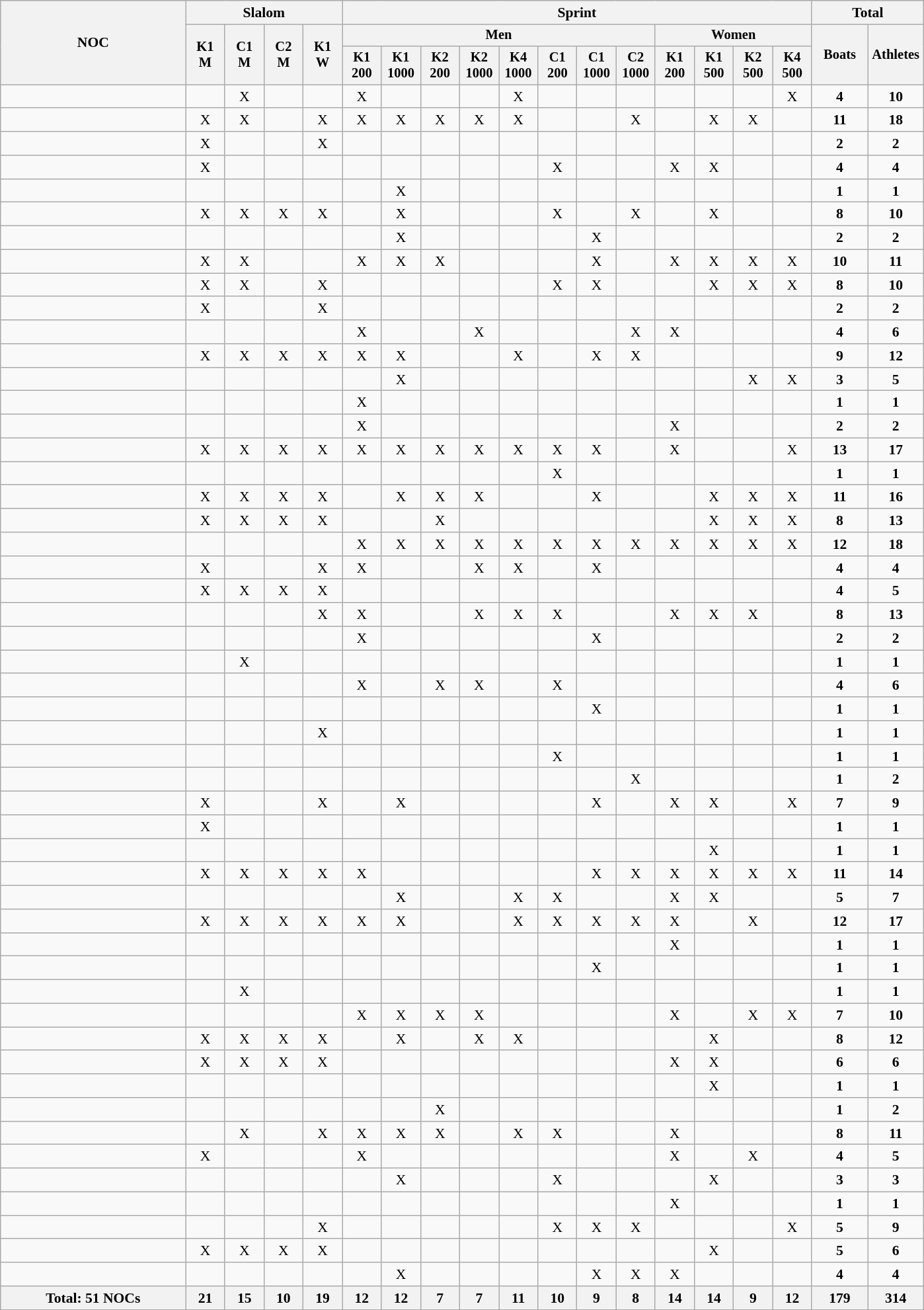<table class="wikitable" style="text-align:center; font-size:90%">
<tr>
<th rowspan="3" align="left" width=180>NOC</th>
<th colspan="4">Slalom</th>
<th colspan="12">Sprint</th>
<th colspan="2">Total</th>
</tr>
<tr style="font-size: 95%">
<th width=33 rowspan="2">K1<br>M</th>
<th width=33 rowspan="2">C1<br>M</th>
<th width=33 rowspan="2">C2<br>M</th>
<th width=33 rowspan="2">K1<br>W</th>
<th colspan=8>Men</th>
<th colspan=4>Women</th>
<th width=50 rowspan="2">Boats</th>
<th width=50 rowspan="2">Athletes</th>
</tr>
<tr style="font-size: 95%">
<th width=33>K1<br>200</th>
<th width=33>K1<br>1000</th>
<th width=33>K2<br>200</th>
<th width=33>K2<br>1000</th>
<th width=33>K4<br>1000</th>
<th width=33>C1<br>200</th>
<th width=33>C1<br>1000</th>
<th width=33>C2<br>1000</th>
<th width=33>K1<br>200</th>
<th width=33>K1<br>500</th>
<th width=33>K2<br>500</th>
<th width=33>K4<br>500</th>
</tr>
<tr>
<td style="text-align:left;"></td>
<td></td>
<td>X</td>
<td></td>
<td></td>
<td>X</td>
<td></td>
<td></td>
<td></td>
<td>X</td>
<td></td>
<td></td>
<td></td>
<td></td>
<td></td>
<td></td>
<td>X</td>
<td><strong>4</strong></td>
<td><strong>10</strong></td>
</tr>
<tr>
<td style="text-align:left;"></td>
<td>X</td>
<td>X</td>
<td></td>
<td>X</td>
<td>X</td>
<td>X</td>
<td>X</td>
<td>X</td>
<td>X</td>
<td></td>
<td></td>
<td>X</td>
<td></td>
<td>X</td>
<td>X</td>
<td></td>
<td><strong>11</strong></td>
<td><strong>18</strong></td>
</tr>
<tr>
<td style="text-align:left;"></td>
<td>X</td>
<td></td>
<td></td>
<td>X</td>
<td></td>
<td></td>
<td></td>
<td></td>
<td></td>
<td></td>
<td></td>
<td></td>
<td></td>
<td></td>
<td></td>
<td></td>
<td><strong>2</strong></td>
<td><strong>2</strong></td>
</tr>
<tr>
<td style="text-align:left;"></td>
<td>X</td>
<td></td>
<td></td>
<td></td>
<td></td>
<td></td>
<td></td>
<td></td>
<td></td>
<td>X</td>
<td></td>
<td></td>
<td>X</td>
<td>X</td>
<td></td>
<td></td>
<td><strong>4</strong></td>
<td><strong>4</strong></td>
</tr>
<tr>
<td style="text-align:left;"></td>
<td></td>
<td></td>
<td></td>
<td></td>
<td></td>
<td>X</td>
<td></td>
<td></td>
<td></td>
<td></td>
<td></td>
<td></td>
<td></td>
<td></td>
<td></td>
<td></td>
<td><strong>1</strong></td>
<td><strong>1</strong></td>
</tr>
<tr>
<td style="text-align:left;"></td>
<td>X</td>
<td>X</td>
<td>X</td>
<td>X</td>
<td></td>
<td>X</td>
<td></td>
<td></td>
<td></td>
<td>X</td>
<td></td>
<td>X</td>
<td></td>
<td>X</td>
<td></td>
<td></td>
<td><strong>8</strong></td>
<td><strong>10</strong></td>
</tr>
<tr>
<td style="text-align:left;"></td>
<td></td>
<td></td>
<td></td>
<td></td>
<td></td>
<td>X</td>
<td></td>
<td></td>
<td></td>
<td></td>
<td>X</td>
<td></td>
<td></td>
<td></td>
<td></td>
<td></td>
<td><strong>2</strong></td>
<td><strong>2</strong></td>
</tr>
<tr>
<td style="text-align:left;"></td>
<td>X</td>
<td>X</td>
<td></td>
<td></td>
<td>X</td>
<td>X</td>
<td>X</td>
<td></td>
<td></td>
<td></td>
<td>X</td>
<td></td>
<td>X</td>
<td>X</td>
<td>X</td>
<td>X</td>
<td><strong>10</strong></td>
<td><strong>11</strong></td>
</tr>
<tr>
<td style="text-align:left;"></td>
<td>X</td>
<td>X</td>
<td></td>
<td>X</td>
<td></td>
<td></td>
<td></td>
<td></td>
<td></td>
<td>X</td>
<td>X</td>
<td></td>
<td></td>
<td>X</td>
<td>X</td>
<td>X</td>
<td><strong>8</strong></td>
<td><strong>10</strong></td>
</tr>
<tr>
<td style="text-align:left;"></td>
<td>X</td>
<td></td>
<td></td>
<td>X</td>
<td></td>
<td></td>
<td></td>
<td></td>
<td></td>
<td></td>
<td></td>
<td></td>
<td></td>
<td></td>
<td></td>
<td></td>
<td><strong>2</strong></td>
<td><strong>2</strong></td>
</tr>
<tr>
<td style="text-align:left;"></td>
<td></td>
<td></td>
<td></td>
<td></td>
<td>X</td>
<td></td>
<td></td>
<td>X</td>
<td></td>
<td></td>
<td></td>
<td>X</td>
<td>X</td>
<td></td>
<td></td>
<td></td>
<td><strong>4</strong></td>
<td><strong>6</strong></td>
</tr>
<tr>
<td style="text-align:left;"></td>
<td>X</td>
<td>X</td>
<td>X</td>
<td>X</td>
<td>X</td>
<td>X</td>
<td></td>
<td></td>
<td>X</td>
<td></td>
<td>X</td>
<td>X</td>
<td></td>
<td></td>
<td></td>
<td></td>
<td><strong>9</strong></td>
<td><strong>12</strong></td>
</tr>
<tr>
<td style="text-align:left;"></td>
<td></td>
<td></td>
<td></td>
<td></td>
<td></td>
<td>X</td>
<td></td>
<td></td>
<td></td>
<td></td>
<td></td>
<td></td>
<td></td>
<td></td>
<td>X</td>
<td>X</td>
<td><strong>3</strong></td>
<td><strong>5</strong></td>
</tr>
<tr>
<td style="text-align:left;"></td>
<td></td>
<td></td>
<td></td>
<td></td>
<td>X</td>
<td></td>
<td></td>
<td></td>
<td></td>
<td></td>
<td></td>
<td></td>
<td></td>
<td></td>
<td></td>
<td></td>
<td><strong>1</strong></td>
<td><strong>1</strong></td>
</tr>
<tr>
<td style="text-align:left;"></td>
<td></td>
<td></td>
<td></td>
<td></td>
<td>X</td>
<td></td>
<td></td>
<td></td>
<td></td>
<td></td>
<td></td>
<td></td>
<td>X</td>
<td></td>
<td></td>
<td></td>
<td><strong>2</strong></td>
<td><strong>2</strong></td>
</tr>
<tr>
<td style="text-align:left;"></td>
<td>X</td>
<td>X</td>
<td>X</td>
<td>X</td>
<td>X</td>
<td>X</td>
<td>X</td>
<td>X</td>
<td>X</td>
<td>X</td>
<td>X</td>
<td></td>
<td>X</td>
<td></td>
<td></td>
<td>X</td>
<td><strong>13</strong></td>
<td><strong>17</strong></td>
</tr>
<tr>
<td style="text-align:left;"></td>
<td></td>
<td></td>
<td></td>
<td></td>
<td></td>
<td></td>
<td></td>
<td></td>
<td></td>
<td>X</td>
<td></td>
<td></td>
<td></td>
<td></td>
<td></td>
<td></td>
<td><strong>1</strong></td>
<td><strong>1</strong></td>
</tr>
<tr>
<td style="text-align:left;"></td>
<td>X</td>
<td>X</td>
<td>X</td>
<td>X</td>
<td></td>
<td>X</td>
<td>X</td>
<td>X</td>
<td></td>
<td></td>
<td>X</td>
<td></td>
<td></td>
<td>X</td>
<td>X</td>
<td>X</td>
<td><strong>11</strong></td>
<td><strong>16</strong></td>
</tr>
<tr>
<td style="text-align:left;"></td>
<td>X</td>
<td>X</td>
<td>X</td>
<td>X</td>
<td></td>
<td></td>
<td>X</td>
<td></td>
<td></td>
<td></td>
<td></td>
<td></td>
<td></td>
<td>X</td>
<td>X</td>
<td>X</td>
<td><strong>8</strong></td>
<td><strong>13</strong></td>
</tr>
<tr>
<td style="text-align:left;"></td>
<td></td>
<td></td>
<td></td>
<td></td>
<td>X</td>
<td>X</td>
<td>X</td>
<td>X</td>
<td>X</td>
<td>X</td>
<td>X</td>
<td>X</td>
<td>X</td>
<td>X</td>
<td>X</td>
<td>X</td>
<td><strong>12</strong></td>
<td><strong>18</strong></td>
</tr>
<tr>
<td style="text-align:left;"></td>
<td>X</td>
<td></td>
<td></td>
<td>X</td>
<td>X</td>
<td></td>
<td></td>
<td>X</td>
<td>X</td>
<td></td>
<td>X</td>
<td></td>
<td></td>
<td></td>
<td></td>
<td></td>
<td><strong>4</strong></td>
<td><strong>4</strong></td>
</tr>
<tr>
<td style="text-align:left;"></td>
<td>X</td>
<td>X</td>
<td>X</td>
<td>X</td>
<td></td>
<td></td>
<td></td>
<td></td>
<td></td>
<td></td>
<td></td>
<td></td>
<td></td>
<td></td>
<td></td>
<td></td>
<td><strong>4</strong></td>
<td><strong>5</strong></td>
</tr>
<tr>
<td style="text-align:left;"></td>
<td></td>
<td></td>
<td></td>
<td>X</td>
<td>X</td>
<td></td>
<td></td>
<td>X</td>
<td>X</td>
<td>X</td>
<td></td>
<td></td>
<td>X</td>
<td>X</td>
<td>X</td>
<td></td>
<td><strong>8</strong></td>
<td><strong>13</strong></td>
</tr>
<tr>
<td style="text-align:left;"></td>
<td></td>
<td></td>
<td></td>
<td></td>
<td>X</td>
<td></td>
<td></td>
<td></td>
<td></td>
<td></td>
<td>X</td>
<td></td>
<td></td>
<td></td>
<td></td>
<td></td>
<td><strong>2</strong></td>
<td><strong>2</strong></td>
</tr>
<tr>
<td style="text-align:left;"></td>
<td></td>
<td>X</td>
<td></td>
<td></td>
<td></td>
<td></td>
<td></td>
<td></td>
<td></td>
<td></td>
<td></td>
<td></td>
<td></td>
<td></td>
<td></td>
<td></td>
<td><strong>1</strong></td>
<td><strong>1</strong></td>
</tr>
<tr>
<td style="text-align:left;"></td>
<td></td>
<td></td>
<td></td>
<td></td>
<td>X</td>
<td></td>
<td>X</td>
<td>X</td>
<td></td>
<td>X</td>
<td></td>
<td></td>
<td></td>
<td></td>
<td></td>
<td></td>
<td><strong>4</strong></td>
<td><strong>6</strong></td>
</tr>
<tr>
<td style="text-align:left;"></td>
<td></td>
<td></td>
<td></td>
<td></td>
<td></td>
<td></td>
<td></td>
<td></td>
<td></td>
<td></td>
<td>X</td>
<td></td>
<td></td>
<td></td>
<td></td>
<td></td>
<td><strong>1</strong></td>
<td><strong>1</strong></td>
</tr>
<tr>
<td style="text-align:left;"></td>
<td></td>
<td></td>
<td></td>
<td>X</td>
<td></td>
<td></td>
<td></td>
<td></td>
<td></td>
<td></td>
<td></td>
<td></td>
<td></td>
<td></td>
<td></td>
<td></td>
<td><strong>1</strong></td>
<td><strong>1</strong></td>
</tr>
<tr>
<td style="text-align:left;"></td>
<td></td>
<td></td>
<td></td>
<td></td>
<td></td>
<td></td>
<td></td>
<td></td>
<td></td>
<td>X</td>
<td></td>
<td></td>
<td></td>
<td></td>
<td></td>
<td></td>
<td><strong>1</strong></td>
<td><strong>1</strong></td>
</tr>
<tr>
<td style="text-align:left;"></td>
<td></td>
<td></td>
<td></td>
<td></td>
<td></td>
<td></td>
<td></td>
<td></td>
<td></td>
<td></td>
<td></td>
<td>X</td>
<td></td>
<td></td>
<td></td>
<td></td>
<td><strong>1</strong></td>
<td><strong>2</strong></td>
</tr>
<tr>
<td style="text-align:left;"></td>
<td>X</td>
<td></td>
<td></td>
<td>X</td>
<td></td>
<td>X</td>
<td></td>
<td></td>
<td></td>
<td></td>
<td>X</td>
<td></td>
<td>X</td>
<td>X</td>
<td></td>
<td>X</td>
<td><strong>7</strong></td>
<td><strong>9</strong></td>
</tr>
<tr>
<td style="text-align:left;"></td>
<td>X</td>
<td></td>
<td></td>
<td></td>
<td></td>
<td></td>
<td></td>
<td></td>
<td></td>
<td></td>
<td></td>
<td></td>
<td></td>
<td></td>
<td></td>
<td></td>
<td><strong>1</strong></td>
<td><strong>1</strong></td>
</tr>
<tr>
<td style="text-align:left;"></td>
<td></td>
<td></td>
<td></td>
<td></td>
<td></td>
<td></td>
<td></td>
<td></td>
<td></td>
<td></td>
<td></td>
<td></td>
<td></td>
<td>X</td>
<td></td>
<td></td>
<td><strong>1</strong></td>
<td><strong>1</strong></td>
</tr>
<tr>
<td style="text-align:left;"></td>
<td>X</td>
<td>X</td>
<td>X</td>
<td>X</td>
<td>X</td>
<td></td>
<td></td>
<td></td>
<td></td>
<td></td>
<td>X</td>
<td>X</td>
<td>X</td>
<td>X</td>
<td>X</td>
<td>X</td>
<td><strong>11</strong></td>
<td><strong>14</strong></td>
</tr>
<tr>
<td style="text-align:left;"></td>
<td></td>
<td></td>
<td></td>
<td></td>
<td></td>
<td>X</td>
<td></td>
<td></td>
<td>X</td>
<td>X</td>
<td></td>
<td></td>
<td>X</td>
<td>X</td>
<td></td>
<td></td>
<td><strong>5</strong></td>
<td><strong>7</strong></td>
</tr>
<tr>
<td style="text-align:left;"></td>
<td>X</td>
<td>X</td>
<td>X</td>
<td>X</td>
<td>X</td>
<td>X</td>
<td></td>
<td></td>
<td>X</td>
<td>X</td>
<td>X</td>
<td>X</td>
<td>X</td>
<td></td>
<td>X</td>
<td></td>
<td><strong>12</strong></td>
<td><strong>17</strong></td>
</tr>
<tr>
<td style="text-align:left;"></td>
<td></td>
<td></td>
<td></td>
<td></td>
<td></td>
<td></td>
<td></td>
<td></td>
<td></td>
<td></td>
<td></td>
<td></td>
<td>X</td>
<td></td>
<td></td>
<td></td>
<td><strong>1</strong></td>
<td><strong>1</strong></td>
</tr>
<tr>
<td style="text-align:left;"></td>
<td></td>
<td></td>
<td></td>
<td></td>
<td></td>
<td></td>
<td></td>
<td></td>
<td></td>
<td></td>
<td>X</td>
<td></td>
<td></td>
<td></td>
<td></td>
<td></td>
<td><strong>1</strong></td>
<td><strong>1</strong></td>
</tr>
<tr>
<td style="text-align:left;"></td>
<td></td>
<td>X</td>
<td></td>
<td></td>
<td></td>
<td></td>
<td></td>
<td></td>
<td></td>
<td></td>
<td></td>
<td></td>
<td></td>
<td></td>
<td></td>
<td></td>
<td><strong>1</strong></td>
<td><strong>1</strong></td>
</tr>
<tr>
<td style="text-align:left;"></td>
<td></td>
<td></td>
<td></td>
<td></td>
<td>X</td>
<td>X</td>
<td>X</td>
<td>X</td>
<td></td>
<td></td>
<td></td>
<td></td>
<td>X</td>
<td></td>
<td>X</td>
<td>X</td>
<td><strong>7</strong></td>
<td><strong>10</strong></td>
</tr>
<tr>
<td style="text-align:left;"></td>
<td>X</td>
<td>X</td>
<td>X</td>
<td>X</td>
<td></td>
<td>X</td>
<td></td>
<td>X</td>
<td>X</td>
<td></td>
<td></td>
<td></td>
<td></td>
<td>X</td>
<td></td>
<td></td>
<td><strong>8</strong></td>
<td><strong>12</strong></td>
</tr>
<tr>
<td style="text-align:left;"></td>
<td>X</td>
<td>X</td>
<td>X</td>
<td>X</td>
<td></td>
<td></td>
<td></td>
<td></td>
<td></td>
<td></td>
<td></td>
<td></td>
<td>X</td>
<td>X</td>
<td></td>
<td></td>
<td><strong>6</strong></td>
<td><strong>6</strong></td>
</tr>
<tr>
<td style="text-align:left;"></td>
<td></td>
<td></td>
<td></td>
<td></td>
<td></td>
<td></td>
<td></td>
<td></td>
<td></td>
<td></td>
<td></td>
<td></td>
<td></td>
<td>X</td>
<td></td>
<td></td>
<td><strong>1</strong></td>
<td><strong>1</strong></td>
</tr>
<tr>
<td style="text-align:left;"></td>
<td></td>
<td></td>
<td></td>
<td></td>
<td></td>
<td></td>
<td>X</td>
<td></td>
<td></td>
<td></td>
<td></td>
<td></td>
<td></td>
<td></td>
<td></td>
<td></td>
<td><strong>1</strong></td>
<td><strong>2</strong></td>
</tr>
<tr>
<td style="text-align:left;"></td>
<td></td>
<td>X</td>
<td></td>
<td>X</td>
<td>X</td>
<td>X</td>
<td>X</td>
<td></td>
<td>X</td>
<td>X</td>
<td></td>
<td></td>
<td>X</td>
<td></td>
<td></td>
<td></td>
<td><strong>8</strong></td>
<td><strong>11</strong></td>
</tr>
<tr>
<td style="text-align:left;"></td>
<td>X</td>
<td></td>
<td></td>
<td></td>
<td>X</td>
<td></td>
<td></td>
<td></td>
<td></td>
<td></td>
<td></td>
<td></td>
<td>X</td>
<td></td>
<td>X</td>
<td></td>
<td><strong>4</strong></td>
<td><strong>5</strong></td>
</tr>
<tr>
<td style="text-align:left;"></td>
<td></td>
<td></td>
<td></td>
<td></td>
<td></td>
<td>X</td>
<td></td>
<td></td>
<td></td>
<td>X</td>
<td></td>
<td></td>
<td></td>
<td>X</td>
<td></td>
<td></td>
<td><strong>3</strong></td>
<td><strong>3</strong></td>
</tr>
<tr>
<td style="text-align:left;"></td>
<td></td>
<td></td>
<td></td>
<td></td>
<td></td>
<td></td>
<td></td>
<td></td>
<td></td>
<td></td>
<td></td>
<td></td>
<td>X</td>
<td></td>
<td></td>
<td></td>
<td><strong>1</strong></td>
<td><strong>1</strong></td>
</tr>
<tr>
<td style="text-align:left;"></td>
<td></td>
<td></td>
<td></td>
<td>X</td>
<td></td>
<td></td>
<td></td>
<td></td>
<td></td>
<td>X</td>
<td>X</td>
<td>X</td>
<td></td>
<td></td>
<td></td>
<td>X</td>
<td><strong>5</strong></td>
<td><strong>9</strong></td>
</tr>
<tr>
<td style="text-align:left;"></td>
<td>X</td>
<td>X</td>
<td>X</td>
<td>X</td>
<td></td>
<td></td>
<td></td>
<td></td>
<td></td>
<td></td>
<td></td>
<td></td>
<td></td>
<td>X</td>
<td></td>
<td></td>
<td><strong>5</strong></td>
<td><strong>6</strong></td>
</tr>
<tr>
<td style="text-align:left;"></td>
<td></td>
<td></td>
<td></td>
<td></td>
<td></td>
<td>X</td>
<td></td>
<td></td>
<td></td>
<td></td>
<td>X</td>
<td>X</td>
<td>X</td>
<td></td>
<td></td>
<td></td>
<td><strong>4</strong></td>
<td><strong>4</strong></td>
</tr>
<tr>
<th>Total: 51 NOCs</th>
<th>21</th>
<th>15</th>
<th>10</th>
<th>19</th>
<th>12</th>
<th>12</th>
<th>7</th>
<th>7</th>
<th>11</th>
<th>10</th>
<th>9</th>
<th>8</th>
<th>14</th>
<th>14</th>
<th>9</th>
<th>12</th>
<th>179</th>
<th>314</th>
</tr>
</table>
